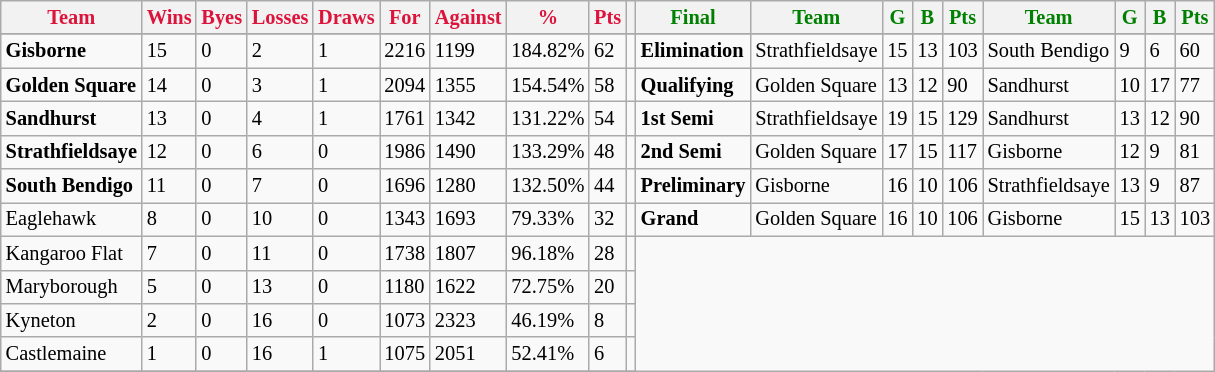<table style="font-size: 85%; text-align: left;" class="wikitable">
<tr>
<th style="color:crimson">Team</th>
<th style="color:crimson">Wins</th>
<th style="color:crimson">Byes</th>
<th style="color:crimson">Losses</th>
<th style="color:crimson">Draws</th>
<th style="color:crimson">For</th>
<th style="color:crimson">Against</th>
<th style="color:crimson">%</th>
<th style="color:crimson">Pts</th>
<th></th>
<th style="color:green">Final</th>
<th style="color:green">Team</th>
<th style="color:green">G</th>
<th style="color:green">B</th>
<th style="color:green">Pts</th>
<th style="color:green">Team</th>
<th style="color:green">G</th>
<th style="color:green">B</th>
<th style="color:green">Pts</th>
</tr>
<tr>
</tr>
<tr>
</tr>
<tr>
<td><strong>	Gisborne	</strong></td>
<td>15</td>
<td>0</td>
<td>2</td>
<td>1</td>
<td>2216</td>
<td>1199</td>
<td>184.82%</td>
<td>62</td>
<td></td>
<td><strong>Elimination</strong></td>
<td>Strathfieldsaye</td>
<td>15</td>
<td>13</td>
<td>103</td>
<td>South Bendigo</td>
<td>9</td>
<td>6</td>
<td>60</td>
</tr>
<tr>
<td><strong>	Golden Square	</strong></td>
<td>14</td>
<td>0</td>
<td>3</td>
<td>1</td>
<td>2094</td>
<td>1355</td>
<td>154.54%</td>
<td>58</td>
<td></td>
<td><strong>Qualifying</strong></td>
<td>Golden Square</td>
<td>13</td>
<td>12</td>
<td>90</td>
<td>Sandhurst</td>
<td>10</td>
<td>17</td>
<td>77</td>
</tr>
<tr>
<td><strong>	Sandhurst	</strong></td>
<td>13</td>
<td>0</td>
<td>4</td>
<td>1</td>
<td>1761</td>
<td>1342</td>
<td>131.22%</td>
<td>54</td>
<td></td>
<td><strong>1st Semi</strong></td>
<td>Strathfieldsaye</td>
<td>19</td>
<td>15</td>
<td>129</td>
<td>Sandhurst</td>
<td>13</td>
<td>12</td>
<td>90</td>
</tr>
<tr>
<td><strong>	Strathfieldsaye	</strong></td>
<td>12</td>
<td>0</td>
<td>6</td>
<td>0</td>
<td>1986</td>
<td>1490</td>
<td>133.29%</td>
<td>48</td>
<td></td>
<td><strong>2nd Semi</strong></td>
<td>Golden Square</td>
<td>17</td>
<td>15</td>
<td>117</td>
<td>Gisborne</td>
<td>12</td>
<td>9</td>
<td>81</td>
</tr>
<tr>
<td><strong>	South Bendigo	</strong></td>
<td>11</td>
<td>0</td>
<td>7</td>
<td>0</td>
<td>1696</td>
<td>1280</td>
<td>132.50%</td>
<td>44</td>
<td></td>
<td><strong>Preliminary</strong></td>
<td>Gisborne</td>
<td>16</td>
<td>10</td>
<td>106</td>
<td>Strathfieldsaye</td>
<td>13</td>
<td>9</td>
<td>87</td>
</tr>
<tr>
<td>Eaglehawk</td>
<td>8</td>
<td>0</td>
<td>10</td>
<td>0</td>
<td>1343</td>
<td>1693</td>
<td>79.33%</td>
<td>32</td>
<td></td>
<td><strong>Grand</strong></td>
<td>Golden Square</td>
<td>16</td>
<td>10</td>
<td>106</td>
<td>Gisborne</td>
<td>15</td>
<td>13</td>
<td>103</td>
</tr>
<tr>
<td>Kangaroo Flat</td>
<td>7</td>
<td>0</td>
<td>11</td>
<td>0</td>
<td>1738</td>
<td>1807</td>
<td>96.18%</td>
<td>28</td>
<td></td>
</tr>
<tr>
<td>Maryborough</td>
<td>5</td>
<td>0</td>
<td>13</td>
<td>0</td>
<td>1180</td>
<td>1622</td>
<td>72.75%</td>
<td>20</td>
<td></td>
</tr>
<tr>
<td>Kyneton</td>
<td>2</td>
<td>0</td>
<td>16</td>
<td>0</td>
<td>1073</td>
<td>2323</td>
<td>46.19%</td>
<td>8</td>
<td></td>
</tr>
<tr>
<td>Castlemaine</td>
<td>1</td>
<td>0</td>
<td>16</td>
<td>1</td>
<td>1075</td>
<td>2051</td>
<td>52.41%</td>
<td>6</td>
<td></td>
</tr>
<tr>
</tr>
</table>
